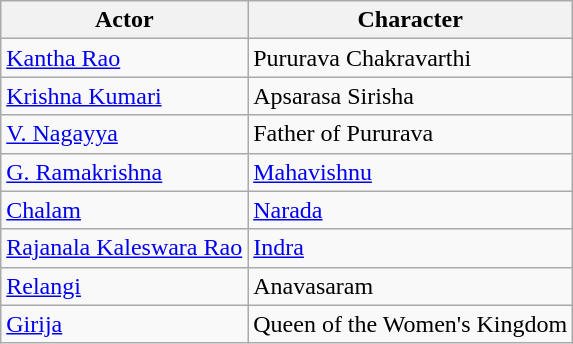<table class="wikitable">
<tr>
<th>Actor</th>
<th>Character</th>
</tr>
<tr>
<td><a href='#'>Kantha Rao</a></td>
<td>Pururava Chakravarthi</td>
</tr>
<tr>
<td><a href='#'>Krishna Kumari</a></td>
<td>Apsarasa Sirisha</td>
</tr>
<tr>
<td><a href='#'>V. Nagayya</a></td>
<td>Father of Pururava</td>
</tr>
<tr>
<td><a href='#'>G. Ramakrishna</a></td>
<td><a href='#'>Mahavishnu</a></td>
</tr>
<tr>
<td><a href='#'>Chalam</a></td>
<td><a href='#'>Narada</a></td>
</tr>
<tr>
<td><a href='#'>Rajanala Kaleswara Rao</a></td>
<td><a href='#'>Indra</a></td>
</tr>
<tr>
<td><a href='#'>Relangi</a></td>
<td>Anavasaram</td>
</tr>
<tr>
<td><a href='#'>Girija</a></td>
<td>Queen of the Women's Kingdom</td>
</tr>
</table>
